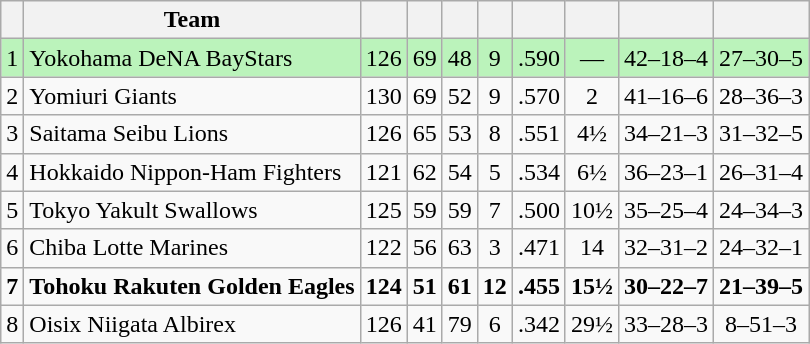<table class="wikitable plainrowheaders" style="text-align:center;">
<tr>
<th scope="col"></th>
<th scope="col">Team</th>
<th scope="col"></th>
<th scope="col"></th>
<th scope="col"></th>
<th scope="col"><a href='#'></a></th>
<th scope="col"><a href='#'></a></th>
<th scope="col"></th>
<th scope="col"></th>
<th scope="col"></th>
</tr>
<tr style="background: #BBF3BB">
<td>1</td>
<td style="text-align:left;">Yokohama DeNA BayStars</td>
<td>126</td>
<td>69</td>
<td>48</td>
<td>9</td>
<td>.590</td>
<td>—</td>
<td>42–18–4</td>
<td>27–30–5</td>
</tr>
<tr>
<td>2</td>
<td style="text-align:left;">Yomiuri Giants</td>
<td>130</td>
<td>69</td>
<td>52</td>
<td>9</td>
<td>.570</td>
<td>2</td>
<td>41–16–6</td>
<td>28–36–3</td>
</tr>
<tr>
<td>3</td>
<td style="text-align:left;">Saitama Seibu Lions</td>
<td>126</td>
<td>65</td>
<td>53</td>
<td>8</td>
<td>.551</td>
<td>4½</td>
<td>34–21–3</td>
<td>31–32–5</td>
</tr>
<tr>
<td>4</td>
<td style="text-align:left;">Hokkaido Nippon-Ham Fighters</td>
<td>121</td>
<td>62</td>
<td>54</td>
<td>5</td>
<td>.534</td>
<td>6½</td>
<td>36–23–1</td>
<td>26–31–4</td>
</tr>
<tr>
<td>5</td>
<td style="text-align:left;">Tokyo Yakult Swallows</td>
<td>125</td>
<td>59</td>
<td>59</td>
<td>7</td>
<td>.500</td>
<td>10½</td>
<td>35–25–4</td>
<td>24–34–3</td>
</tr>
<tr>
<td>6</td>
<td style="text-align:left;">Chiba Lotte Marines</td>
<td>122</td>
<td>56</td>
<td>63</td>
<td>3</td>
<td>.471</td>
<td>14</td>
<td>32–31–2</td>
<td>24–32–1</td>
</tr>
<tr>
<td><strong>7</strong></td>
<td style="text-align:left;"><strong>Tohoku Rakuten Golden Eagles</strong></td>
<td><strong>124</strong></td>
<td><strong>51</strong></td>
<td><strong>61</strong></td>
<td><strong>12</strong></td>
<td><strong>.455</strong></td>
<td><strong>15½</strong></td>
<td><strong>30–22–7</strong></td>
<td><strong>21–39–5</strong></td>
</tr>
<tr>
<td>8</td>
<td style="text-align:left;">Oisix Niigata Albirex</td>
<td>126</td>
<td>41</td>
<td>79</td>
<td>6</td>
<td>.342</td>
<td>29½</td>
<td>33–28–3</td>
<td>8–51–3</td>
</tr>
</table>
